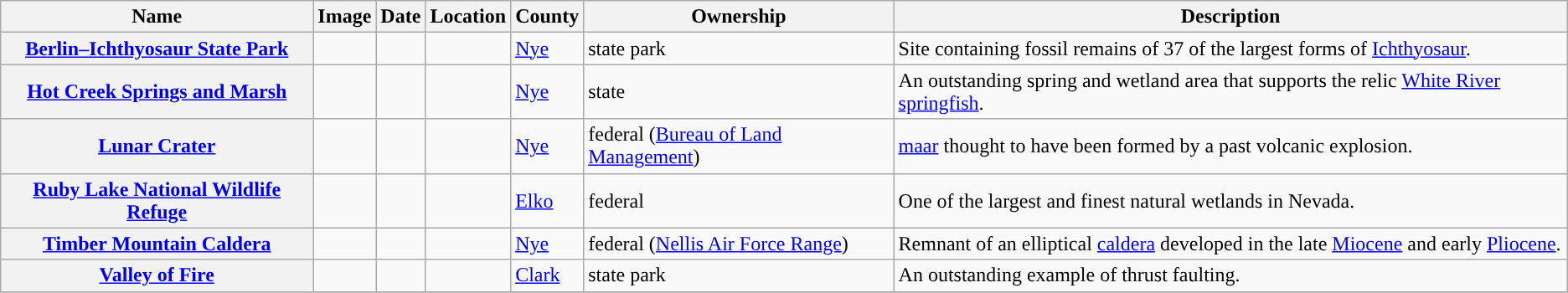<table class="wikitable sortable" align="center">
<tr>
<th style="background-color:">Name</th>
<th style="background-color:">Image</th>
<th style="background-color:">Date</th>
<th style="background-color:">Location</th>
<th style="background-color:">County</th>
<th style="background-color:">Ownership</th>
<th style="background-color:">Description</th>
</tr>
<tr>
<th><a href='#'>Berlin–Ichthyosaur State Park</a></th>
<td></td>
<td></td>
<td></td>
<td><a href='#'>Nye</a></td>
<td>state park</td>
<td>Site containing fossil remains of 37 of the largest forms of <a href='#'>Ichthyosaur</a>.</td>
</tr>
<tr>
<th><a href='#'>Hot Creek Springs and Marsh</a></th>
<td></td>
<td></td>
<td></td>
<td><a href='#'>Nye</a></td>
<td>state</td>
<td>An outstanding spring and wetland area that supports the relic <a href='#'>White River springfish</a>.</td>
</tr>
<tr>
<th><a href='#'>Lunar Crater</a></th>
<td></td>
<td></td>
<td></td>
<td><a href='#'>Nye</a></td>
<td>federal (<a href='#'>Bureau of Land Management</a>)</td>
<td> <a href='#'>maar</a> thought to have been formed by a past volcanic explosion.</td>
</tr>
<tr>
<th><a href='#'>Ruby Lake National Wildlife Refuge</a></th>
<td></td>
<td></td>
<td></td>
<td><a href='#'>Elko</a></td>
<td>federal</td>
<td>One of the largest and finest natural wetlands in Nevada.</td>
</tr>
<tr>
<th><a href='#'>Timber Mountain Caldera</a></th>
<td></td>
<td></td>
<td></td>
<td><a href='#'>Nye</a></td>
<td>federal (<a href='#'>Nellis Air Force Range</a>)</td>
<td>Remnant of an elliptical <a href='#'>caldera</a> developed in the late <a href='#'>Miocene</a> and early <a href='#'>Pliocene</a>.</td>
</tr>
<tr>
<th><a href='#'>Valley of Fire</a></th>
<td></td>
<td></td>
<td></td>
<td><a href='#'>Clark</a></td>
<td>state park</td>
<td>An outstanding example of thrust faulting.</td>
</tr>
<tr>
</tr>
</table>
